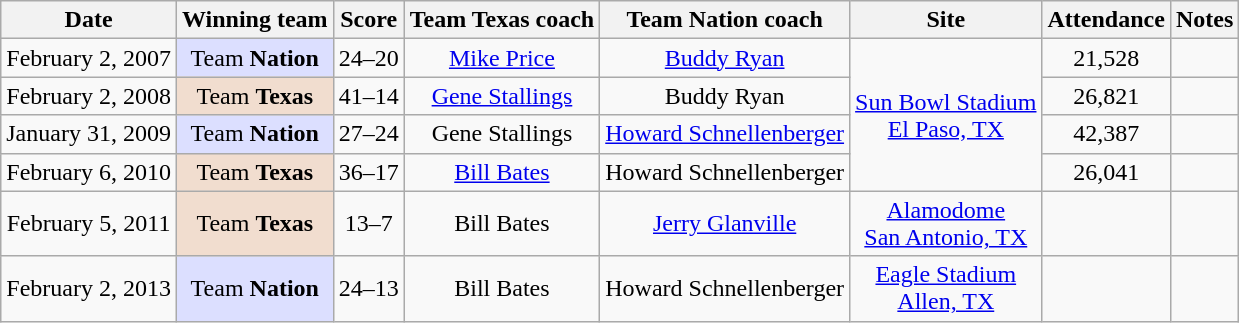<table class="wikitable" style="text-align:center;">
<tr>
<th>Date</th>
<th>Winning team</th>
<th>Score</th>
<th>Team Texas coach</th>
<th>Team Nation coach</th>
<th>Site</th>
<th>Attendance</th>
<th>Notes</th>
</tr>
<tr>
<td>February 2, 2007</td>
<td style="background:#dcdfff;">Team <strong>Nation</strong></td>
<td>24–20</td>
<td><a href='#'>Mike Price</a></td>
<td><a href='#'>Buddy Ryan</a></td>
<td rowspan="4"><a href='#'>Sun Bowl Stadium</a><br><a href='#'>El Paso, TX</a></td>
<td>21,528</td>
<td></td>
</tr>
<tr>
<td>February 2, 2008</td>
<td style="background:#f1ddcf;">Team <strong>Texas</strong></td>
<td>41–14</td>
<td><a href='#'>Gene Stallings</a></td>
<td>Buddy Ryan</td>
<td>26,821</td>
<td></td>
</tr>
<tr>
<td>January 31, 2009</td>
<td style="background:#dcdfff;">Team <strong>Nation</strong></td>
<td>27–24</td>
<td>Gene Stallings</td>
<td><a href='#'>Howard Schnellenberger</a></td>
<td>42,387</td>
<td></td>
</tr>
<tr>
<td>February 6, 2010</td>
<td style="background:#f1ddcf;">Team <strong>Texas</strong></td>
<td>36–17</td>
<td><a href='#'>Bill Bates</a></td>
<td>Howard Schnellenberger</td>
<td>26,041</td>
<td></td>
</tr>
<tr>
<td>February 5, 2011</td>
<td style="background:#f1ddcf;">Team <strong>Texas</strong></td>
<td>13–7</td>
<td>Bill Bates</td>
<td><a href='#'>Jerry Glanville</a></td>
<td><a href='#'>Alamodome</a><br><a href='#'>San Antonio, TX</a></td>
<td></td>
<td></td>
</tr>
<tr>
<td>February 2, 2013</td>
<td style="background:#dcdfff;">Team <strong>Nation</strong></td>
<td>24–13</td>
<td>Bill Bates</td>
<td>Howard Schnellenberger</td>
<td><a href='#'>Eagle Stadium</a><br><a href='#'>Allen, TX</a></td>
<td></td>
<td></td>
</tr>
</table>
